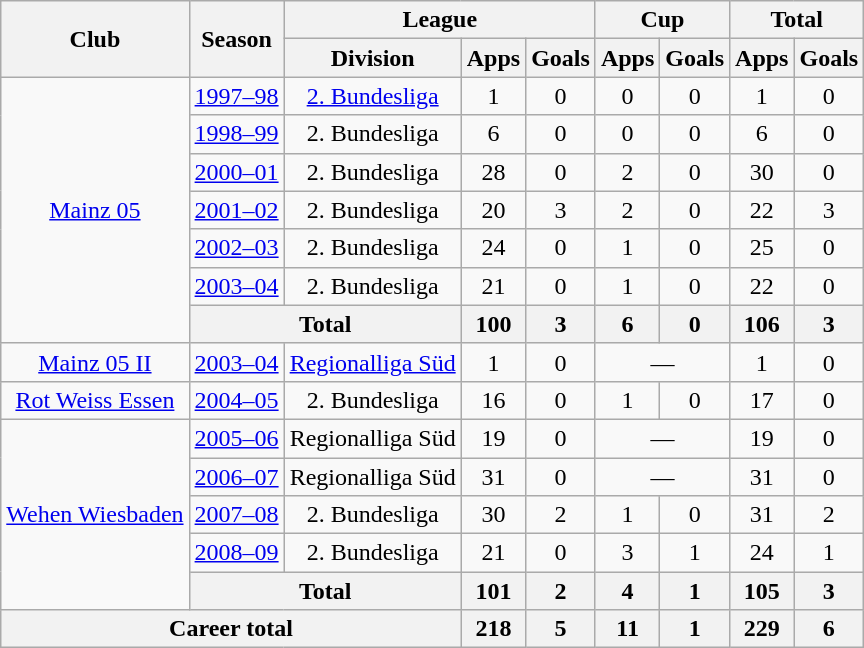<table class="wikitable" style="text-align:center">
<tr>
<th rowspan="2">Club</th>
<th rowspan="2">Season</th>
<th colspan="3">League</th>
<th colspan="2">Cup</th>
<th colspan="2">Total</th>
</tr>
<tr>
<th>Division</th>
<th>Apps</th>
<th>Goals</th>
<th>Apps</th>
<th>Goals</th>
<th>Apps</th>
<th>Goals</th>
</tr>
<tr>
<td rowspan="7"><a href='#'>Mainz 05</a></td>
<td><a href='#'>1997–98</a></td>
<td><a href='#'>2. Bundesliga</a></td>
<td>1</td>
<td>0</td>
<td>0</td>
<td>0</td>
<td>1</td>
<td>0</td>
</tr>
<tr>
<td><a href='#'>1998–99</a></td>
<td>2. Bundesliga</td>
<td>6</td>
<td>0</td>
<td>0</td>
<td>0</td>
<td>6</td>
<td>0</td>
</tr>
<tr>
<td><a href='#'>2000–01</a></td>
<td>2. Bundesliga</td>
<td>28</td>
<td>0</td>
<td>2</td>
<td>0</td>
<td>30</td>
<td>0</td>
</tr>
<tr>
<td><a href='#'>2001–02</a></td>
<td>2. Bundesliga</td>
<td>20</td>
<td>3</td>
<td>2</td>
<td>0</td>
<td>22</td>
<td>3</td>
</tr>
<tr>
<td><a href='#'>2002–03</a></td>
<td>2. Bundesliga</td>
<td>24</td>
<td>0</td>
<td>1</td>
<td>0</td>
<td>25</td>
<td>0</td>
</tr>
<tr>
<td><a href='#'>2003–04</a></td>
<td>2. Bundesliga</td>
<td>21</td>
<td>0</td>
<td>1</td>
<td>0</td>
<td>22</td>
<td>0</td>
</tr>
<tr>
<th colspan="2">Total</th>
<th>100</th>
<th>3</th>
<th>6</th>
<th>0</th>
<th>106</th>
<th>3</th>
</tr>
<tr>
<td><a href='#'>Mainz 05 II</a></td>
<td><a href='#'>2003–04</a></td>
<td><a href='#'>Regionalliga Süd</a></td>
<td>1</td>
<td>0</td>
<td colspan="2">—</td>
<td>1</td>
<td>0</td>
</tr>
<tr>
<td><a href='#'>Rot Weiss Essen</a></td>
<td><a href='#'>2004–05</a></td>
<td>2. Bundesliga</td>
<td>16</td>
<td>0</td>
<td>1</td>
<td>0</td>
<td>17</td>
<td>0</td>
</tr>
<tr>
<td rowspan="5"><a href='#'>Wehen Wiesbaden</a></td>
<td><a href='#'>2005–06</a></td>
<td>Regionalliga Süd</td>
<td>19</td>
<td>0</td>
<td colspan="2">—</td>
<td>19</td>
<td>0</td>
</tr>
<tr>
<td><a href='#'>2006–07</a></td>
<td>Regionalliga Süd</td>
<td>31</td>
<td>0</td>
<td colspan="2">—</td>
<td>31</td>
<td>0</td>
</tr>
<tr>
<td><a href='#'>2007–08</a></td>
<td>2. Bundesliga</td>
<td>30</td>
<td>2</td>
<td>1</td>
<td>0</td>
<td>31</td>
<td>2</td>
</tr>
<tr>
<td><a href='#'>2008–09</a></td>
<td>2. Bundesliga</td>
<td>21</td>
<td>0</td>
<td>3</td>
<td>1</td>
<td>24</td>
<td>1</td>
</tr>
<tr>
<th colspan="2">Total</th>
<th>101</th>
<th>2</th>
<th>4</th>
<th>1</th>
<th>105</th>
<th>3</th>
</tr>
<tr>
<th colspan="3">Career total</th>
<th>218</th>
<th>5</th>
<th>11</th>
<th>1</th>
<th>229</th>
<th>6</th>
</tr>
</table>
